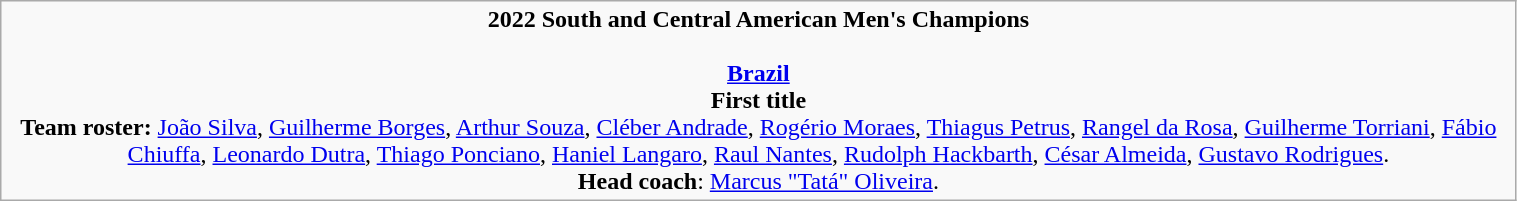<table class="wikitable" style="width: 80%;">
<tr style="text-align: center;">
<td><strong>2022 South and Central American Men's Champions</strong><br><br><strong><a href='#'>Brazil</a></strong><br><strong>First title</strong><br><strong>Team roster:</strong> <a href='#'>João Silva</a>, <a href='#'>Guilherme Borges</a>, <a href='#'>Arthur Souza</a>, <a href='#'>Cléber Andrade</a>, <a href='#'>Rogério Moraes</a>, <a href='#'>Thiagus Petrus</a>, <a href='#'>Rangel da Rosa</a>, <a href='#'>Guilherme Torriani</a>, <a href='#'>Fábio Chiuffa</a>, <a href='#'>Leonardo Dutra</a>, <a href='#'>Thiago Ponciano</a>, <a href='#'>Haniel Langaro</a>, <a href='#'>Raul Nantes</a>, <a href='#'>Rudolph Hackbarth</a>, <a href='#'>César Almeida</a>, <a href='#'>Gustavo Rodrigues</a>. <br><strong>Head coach</strong>: <a href='#'>Marcus "Tatá" Oliveira</a>.</td>
</tr>
</table>
